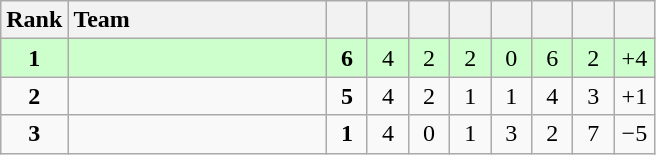<table class="wikitable" style="text-align: center;">
<tr>
<th width=30>Rank</th>
<th style="width:165px; text-align:left;">Team</th>
<th width=20></th>
<th width=20></th>
<th width=20></th>
<th width=20></th>
<th width=20></th>
<th width=20></th>
<th width=20></th>
<th width=20></th>
</tr>
<tr style="background:#cfc;">
<td><strong>1</strong></td>
<td style="text-align:left;"></td>
<td><strong>6</strong></td>
<td>4</td>
<td>2</td>
<td>2</td>
<td>0</td>
<td>6</td>
<td>2</td>
<td>+4</td>
</tr>
<tr>
<td><strong>2</strong></td>
<td style="text-align:left;"></td>
<td><strong>5</strong></td>
<td>4</td>
<td>2</td>
<td>1</td>
<td>1</td>
<td>4</td>
<td>3</td>
<td>+1</td>
</tr>
<tr>
<td><strong>3</strong></td>
<td style="text-align:left;"></td>
<td><strong>1</strong></td>
<td>4</td>
<td>0</td>
<td>1</td>
<td>3</td>
<td>2</td>
<td>7</td>
<td>−5</td>
</tr>
</table>
